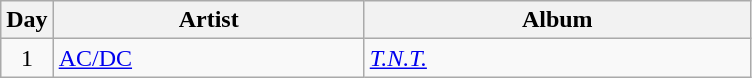<table class="wikitable" border="1">
<tr>
<th>Day</th>
<th width="200">Artist</th>
<th width="250">Album</th>
</tr>
<tr>
<td style="text-align:center;" rowspan="1">1</td>
<td><a href='#'>AC/DC</a></td>
<td><em><a href='#'>T.N.T.</a></em></td>
</tr>
</table>
